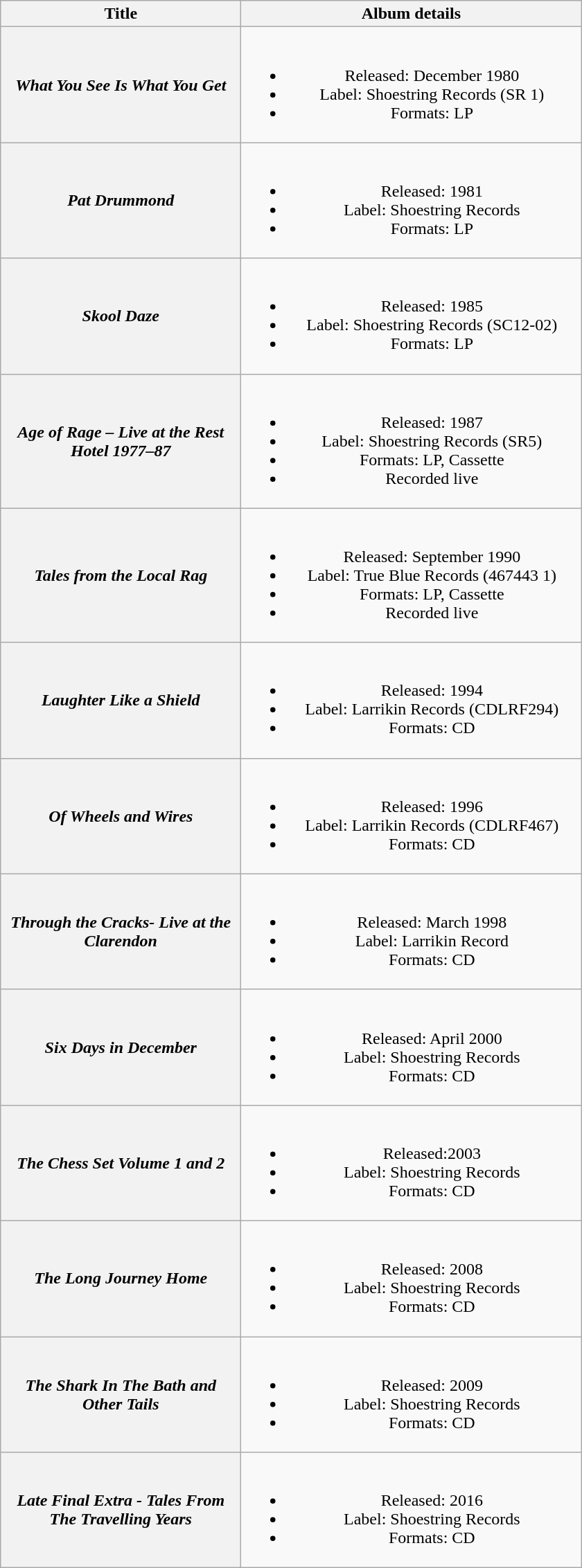<table class="wikitable plainrowheaders" style="text-align:center;">
<tr>
<th scope="col" rowspan="1" style="width:14em;">Title</th>
<th scope="col" rowspan="1" style="width:20em;">Album details</th>
</tr>
<tr>
<th scope="row"><em>What You See Is What You Get</em></th>
<td><br><ul><li>Released: December 1980</li><li>Label: Shoestring Records (SR 1)</li><li>Formats: LP</li></ul></td>
</tr>
<tr>
<th scope="row"><em>Pat Drummond</em></th>
<td><br><ul><li>Released: 1981</li><li>Label: Shoestring Records</li><li>Formats: LP</li></ul></td>
</tr>
<tr>
<th scope="row"><em>Skool Daze</em></th>
<td><br><ul><li>Released: 1985</li><li>Label: Shoestring Records (SC12-02)</li><li>Formats: LP</li></ul></td>
</tr>
<tr>
<th scope="row"><em>Age of Rage – Live at the Rest Hotel 1977–87</em></th>
<td><br><ul><li>Released: 1987</li><li>Label: Shoestring Records (SR5)</li><li>Formats: LP, Cassette</li><li>Recorded live</li></ul></td>
</tr>
<tr>
<th scope="row"><em>Tales from the Local Rag</em></th>
<td><br><ul><li>Released: September 1990</li><li>Label: True Blue Records (467443 1)</li><li>Formats: LP, Cassette</li><li>Recorded live</li></ul></td>
</tr>
<tr>
<th scope="row"><em>Laughter Like a Shield</em></th>
<td><br><ul><li>Released: 1994</li><li>Label: Larrikin Records (CDLRF294)</li><li>Formats: CD</li></ul></td>
</tr>
<tr>
<th scope="row"><em>Of Wheels and Wires</em></th>
<td><br><ul><li>Released: 1996</li><li>Label: Larrikin Records (CDLRF467)</li><li>Formats: CD</li></ul></td>
</tr>
<tr>
<th scope="row"><em>Through the Cracks- Live at the Clarendon</em></th>
<td><br><ul><li>Released: March 1998</li><li>Label: Larrikin Record</li><li>Formats: CD</li></ul></td>
</tr>
<tr>
<th scope="row"><em>Six Days in December</em></th>
<td><br><ul><li>Released: April 2000</li><li>Label: Shoestring Records</li><li>Formats: CD</li></ul></td>
</tr>
<tr>
<th scope="row"><em>The Chess Set Volume 1 and 2</em></th>
<td><br><ul><li>Released:2003</li><li>Label: Shoestring Records</li><li>Formats: CD</li></ul></td>
</tr>
<tr>
<th scope="row"><em>The Long Journey Home</em></th>
<td><br><ul><li>Released: 2008</li><li>Label: Shoestring Records</li><li>Formats: CD</li></ul></td>
</tr>
<tr>
<th scope="row"><em>The Shark In The Bath and Other Tails</em></th>
<td><br><ul><li>Released: 2009</li><li>Label: Shoestring Records</li><li>Formats: CD</li></ul></td>
</tr>
<tr>
<th scope="row"><em>Late Final Extra - Tales From The Travelling Years</em></th>
<td><br><ul><li>Released: 2016</li><li>Label: Shoestring Records</li><li>Formats: CD</li></ul></td>
</tr>
</table>
